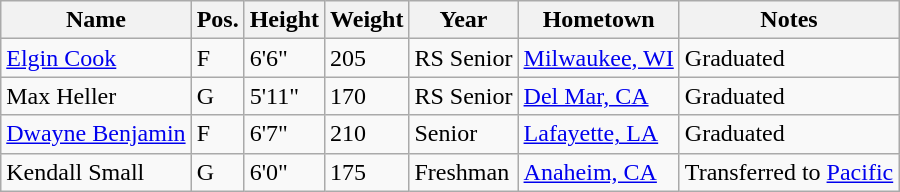<table class="wikitable sortable">
<tr>
<th>Name</th>
<th>Pos.</th>
<th>Height</th>
<th>Weight</th>
<th>Year</th>
<th>Hometown</th>
<th class="unsortable">Notes</th>
</tr>
<tr>
<td sortname><a href='#'>Elgin Cook</a></td>
<td>F</td>
<td>6'6"</td>
<td>205</td>
<td>RS Senior</td>
<td><a href='#'>Milwaukee, WI</a></td>
<td>Graduated</td>
</tr>
<tr>
<td sortname>Max Heller</td>
<td>G</td>
<td>5'11"</td>
<td>170</td>
<td>RS Senior</td>
<td><a href='#'>Del Mar, CA</a></td>
<td>Graduated</td>
</tr>
<tr>
<td sortname><a href='#'>Dwayne Benjamin</a></td>
<td>F</td>
<td>6'7"</td>
<td>210</td>
<td>Senior</td>
<td><a href='#'>Lafayette, LA</a></td>
<td>Graduated</td>
</tr>
<tr>
<td sortname>Kendall Small</td>
<td>G</td>
<td>6'0"</td>
<td>175</td>
<td>Freshman</td>
<td><a href='#'>Anaheim, CA</a></td>
<td>Transferred to <a href='#'>Pacific</a></td>
</tr>
</table>
